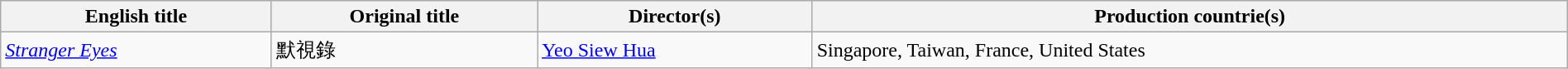<table class="sortable wikitable" style="width:100%; margin-bottom:4px">
<tr>
<th scope="col">English title</th>
<th scope="col">Original title</th>
<th scope="col">Director(s)</th>
<th scope="col">Production countrie(s)</th>
</tr>
<tr>
<td><em><a href='#'>Stranger Eyes</a></em></td>
<td>默視錄</td>
<td><a href='#'>Yeo Siew Hua</a></td>
<td>Singapore, Taiwan, France, United States</td>
</tr>
</table>
